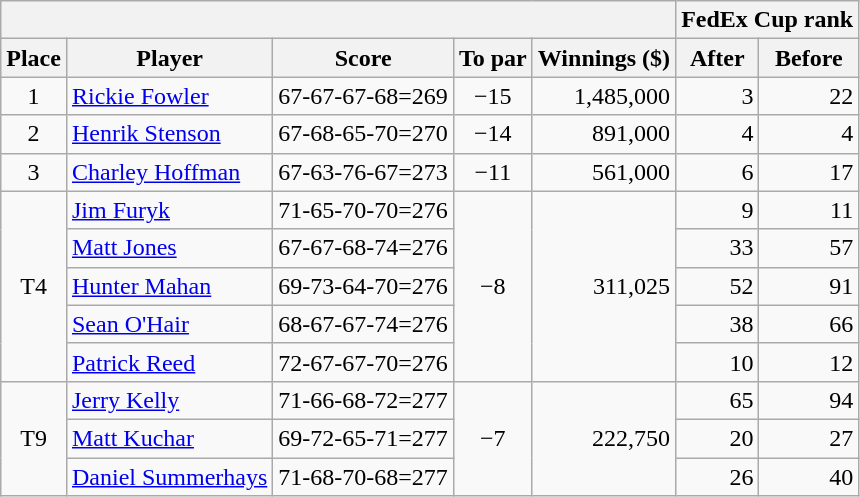<table class=wikitable>
<tr>
<th colspan=5></th>
<th colspan=2>FedEx Cup rank</th>
</tr>
<tr>
<th>Place</th>
<th>Player</th>
<th>Score</th>
<th>To par</th>
<th>Winnings ($)</th>
<th>After</th>
<th>Before</th>
</tr>
<tr>
<td align=center>1</td>
<td> <a href='#'>Rickie Fowler</a></td>
<td>67-67-67-68=269</td>
<td align=center>−15</td>
<td align=right>1,485,000</td>
<td align=right>3</td>
<td align=right>22</td>
</tr>
<tr>
<td align=center>2</td>
<td> <a href='#'>Henrik Stenson</a></td>
<td>67-68-65-70=270</td>
<td align=center>−14</td>
<td align=right>891,000</td>
<td align=right>4</td>
<td align=right>4</td>
</tr>
<tr>
<td align=center>3</td>
<td> <a href='#'>Charley Hoffman</a></td>
<td>67-63-76-67=273</td>
<td align=center>−11</td>
<td align=right>561,000</td>
<td align=right>6</td>
<td align=right>17</td>
</tr>
<tr>
<td rowspan="5" style="text-align:center;">T4</td>
<td> <a href='#'>Jim Furyk</a></td>
<td>71-65-70-70=276</td>
<td rowspan="5" style="text-align:center;">−8</td>
<td rowspan="5" style="text-align:right;">311,025</td>
<td align=right>9</td>
<td align=right>11</td>
</tr>
<tr>
<td> <a href='#'>Matt Jones</a></td>
<td>67-67-68-74=276</td>
<td align=right>33</td>
<td align=right>57</td>
</tr>
<tr>
<td> <a href='#'>Hunter Mahan</a></td>
<td>69-73-64-70=276</td>
<td align=right>52</td>
<td align=right>91</td>
</tr>
<tr>
<td> <a href='#'>Sean O'Hair</a></td>
<td>68-67-67-74=276</td>
<td align=right>38</td>
<td align=right>66</td>
</tr>
<tr>
<td> <a href='#'>Patrick Reed</a></td>
<td>72-67-67-70=276</td>
<td align=right>10</td>
<td align=right>12</td>
</tr>
<tr>
<td rowspan="3" style="text-align:center;">T9</td>
<td> <a href='#'>Jerry Kelly</a></td>
<td>71-66-68-72=277</td>
<td rowspan="3" style="text-align:center;">−7</td>
<td rowspan="3" style="text-align:right;">222,750</td>
<td align=right>65</td>
<td align=right>94</td>
</tr>
<tr>
<td> <a href='#'>Matt Kuchar</a></td>
<td>69-72-65-71=277</td>
<td align=right>20</td>
<td align=right>27</td>
</tr>
<tr>
<td> <a href='#'>Daniel Summerhays</a></td>
<td>71-68-70-68=277</td>
<td align=right>26</td>
<td align=right>40</td>
</tr>
</table>
